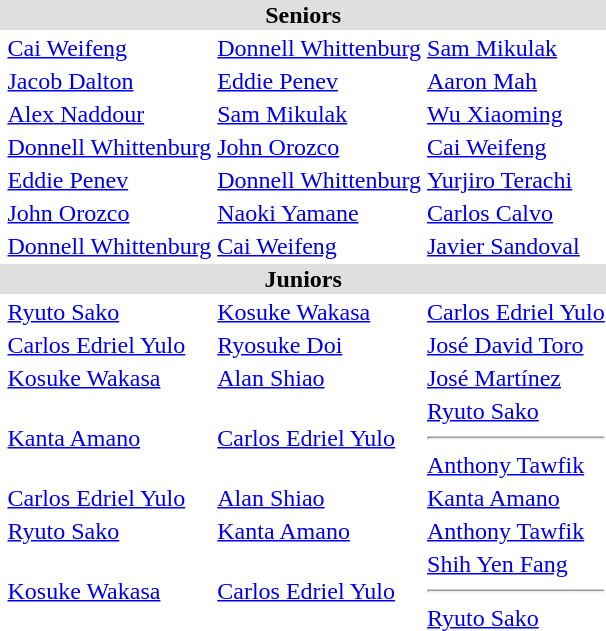<table>
<tr bgcolor="DFDFDF">
</tr>
<tr>
<th scope=row style="text-align:left"></th>
<td><br></td>
<td><br></td>
<td><br></td>
</tr>
<tr>
</tr>
<tr bgcolor="DFDFDF">
<td colspan="5" align="center"><strong>Seniors</strong></td>
</tr>
<tr>
<th scope=row style="text-align:left"></th>
<td> <a href='#'>Cai Weifeng</a></td>
<td> <a href='#'>Donnell Whittenburg</a></td>
<td> <a href='#'>Sam Mikulak</a></td>
</tr>
<tr>
<th scope=row style="text-align:left"></th>
<td> <a href='#'>Jacob Dalton</a></td>
<td> <a href='#'>Eddie Penev</a></td>
<td> <a href='#'>Aaron Mah</a></td>
</tr>
<tr>
<th scope=row style="text-align:left"></th>
<td> <a href='#'>Alex Naddour</a></td>
<td> <a href='#'>Sam Mikulak</a></td>
<td> <a href='#'>Wu Xiaoming</a></td>
</tr>
<tr>
<th scope=row style="text-align:left"></th>
<td> <a href='#'>Donnell Whittenburg</a></td>
<td> <a href='#'>John Orozco</a></td>
<td> <a href='#'>Cai Weifeng</a></td>
</tr>
<tr>
<th scope=row style="text-align:left"></th>
<td> <a href='#'>Eddie Penev</a></td>
<td> <a href='#'>Donnell Whittenburg</a></td>
<td> <a href='#'>Yurjiro Terachi</a></td>
</tr>
<tr>
<th scope=row style="text-align:left"></th>
<td> <a href='#'>John Orozco</a></td>
<td> <a href='#'>Naoki Yamane</a></td>
<td> <a href='#'>Carlos Calvo</a></td>
</tr>
<tr>
<th scope=row style="text-align:left"></th>
<td> <a href='#'>Donnell Whittenburg</a></td>
<td> <a href='#'>Cai Weifeng</a></td>
<td> <a href='#'>Javier Sandoval</a></td>
</tr>
<tr bgcolor="DFDFDF">
<td colspan="5" align="center"><strong>Juniors</strong></td>
</tr>
<tr>
<th scope=row style="text-align:left"></th>
<td> <a href='#'>Ryuto Sako</a></td>
<td> <a href='#'>Kosuke Wakasa</a></td>
<td> <a href='#'>Carlos Edriel Yulo</a></td>
</tr>
<tr>
<th scope=row style="text-align:left"></th>
<td> <a href='#'>Carlos Edriel Yulo</a></td>
<td> <a href='#'>Ryosuke Doi</a></td>
<td> <a href='#'>José David Toro</a></td>
</tr>
<tr>
<th scope=row style="text-align:left"></th>
<td> <a href='#'>Kosuke Wakasa</a></td>
<td> <a href='#'>Alan Shiao</a></td>
<td> <a href='#'>José Martínez</a></td>
</tr>
<tr>
<th scope=row style="text-align:left"></th>
<td> <a href='#'>Kanta Amano</a></td>
<td> <a href='#'>Carlos Edriel Yulo</a></td>
<td> <a href='#'>Ryuto Sako</a><hr> <a href='#'>Anthony Tawfik</a></td>
</tr>
<tr>
<th scope=row style="text-align:left"></th>
<td> <a href='#'>Carlos Edriel Yulo</a></td>
<td> <a href='#'>Alan Shiao</a></td>
<td> <a href='#'>Kanta Amano</a></td>
</tr>
<tr>
<th scope=row style="text-align:left"></th>
<td> <a href='#'>Ryuto Sako</a></td>
<td> <a href='#'>Kanta Amano</a></td>
<td> <a href='#'>Anthony Tawfik</a></td>
</tr>
<tr>
<th scope=row style="text-align:left"></th>
<td> <a href='#'>Kosuke Wakasa</a></td>
<td> <a href='#'>Carlos Edriel Yulo</a></td>
<td> <a href='#'>Shih Yen Fang</a><hr> <a href='#'>Ryuto Sako</a></td>
</tr>
</table>
